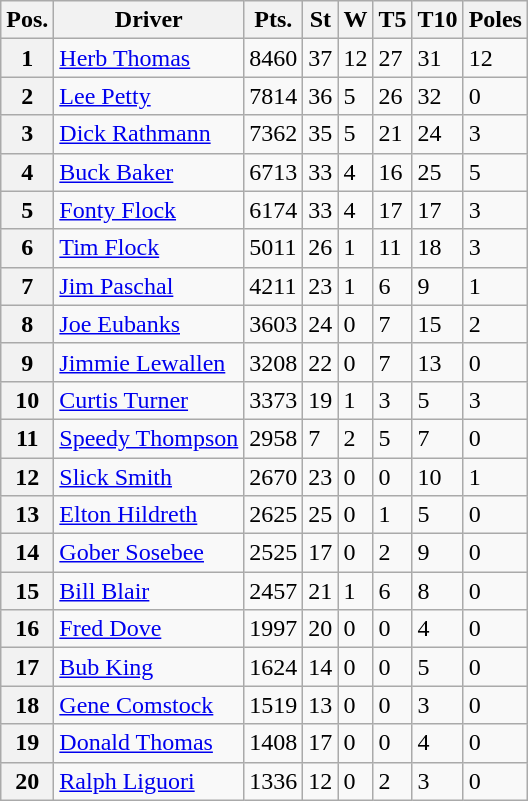<table class="wikitable">
<tr>
<th>Pos.</th>
<th>Driver</th>
<th>Pts.</th>
<th>St</th>
<th>W</th>
<th>T5</th>
<th>T10</th>
<th>Poles</th>
</tr>
<tr>
<th>1</th>
<td><a href='#'>Herb Thomas</a></td>
<td>8460</td>
<td>37</td>
<td>12</td>
<td>27</td>
<td>31</td>
<td>12</td>
</tr>
<tr>
<th>2</th>
<td><a href='#'>Lee Petty</a></td>
<td>7814</td>
<td>36</td>
<td>5</td>
<td>26</td>
<td>32</td>
<td>0</td>
</tr>
<tr>
<th>3</th>
<td><a href='#'>Dick Rathmann</a></td>
<td>7362</td>
<td>35</td>
<td>5</td>
<td>21</td>
<td>24</td>
<td>3</td>
</tr>
<tr>
<th>4</th>
<td><a href='#'>Buck Baker</a></td>
<td>6713</td>
<td>33</td>
<td>4</td>
<td>16</td>
<td>25</td>
<td>5</td>
</tr>
<tr>
<th>5</th>
<td><a href='#'>Fonty Flock</a></td>
<td>6174</td>
<td>33</td>
<td>4</td>
<td>17</td>
<td>17</td>
<td>3</td>
</tr>
<tr>
<th>6</th>
<td><a href='#'>Tim Flock</a></td>
<td>5011</td>
<td>26</td>
<td>1</td>
<td>11</td>
<td>18</td>
<td>3</td>
</tr>
<tr>
<th>7</th>
<td><a href='#'>Jim Paschal</a></td>
<td>4211</td>
<td>23</td>
<td>1</td>
<td>6</td>
<td>9</td>
<td>1</td>
</tr>
<tr>
<th>8</th>
<td><a href='#'>Joe Eubanks</a></td>
<td>3603</td>
<td>24</td>
<td>0</td>
<td>7</td>
<td>15</td>
<td>2</td>
</tr>
<tr>
<th>9</th>
<td><a href='#'>Jimmie Lewallen</a></td>
<td>3208</td>
<td>22</td>
<td>0</td>
<td>7</td>
<td>13</td>
<td>0</td>
</tr>
<tr>
<th>10</th>
<td><a href='#'>Curtis Turner</a></td>
<td>3373</td>
<td>19</td>
<td>1</td>
<td>3</td>
<td>5</td>
<td>3</td>
</tr>
<tr>
<th>11</th>
<td><a href='#'>Speedy Thompson</a></td>
<td>2958</td>
<td>7</td>
<td>2</td>
<td>5</td>
<td>7</td>
<td>0</td>
</tr>
<tr>
<th>12</th>
<td><a href='#'>Slick Smith</a></td>
<td>2670</td>
<td>23</td>
<td>0</td>
<td>0</td>
<td>10</td>
<td>1</td>
</tr>
<tr>
<th>13</th>
<td><a href='#'>Elton Hildreth</a></td>
<td>2625</td>
<td>25</td>
<td>0</td>
<td>1</td>
<td>5</td>
<td>0</td>
</tr>
<tr>
<th>14</th>
<td><a href='#'>Gober Sosebee</a></td>
<td>2525</td>
<td>17</td>
<td>0</td>
<td>2</td>
<td>9</td>
<td>0</td>
</tr>
<tr>
<th>15</th>
<td><a href='#'>Bill Blair</a></td>
<td>2457</td>
<td>21</td>
<td>1</td>
<td>6</td>
<td>8</td>
<td>0</td>
</tr>
<tr>
<th>16</th>
<td><a href='#'>Fred Dove</a></td>
<td>1997</td>
<td>20</td>
<td>0</td>
<td>0</td>
<td>4</td>
<td>0</td>
</tr>
<tr>
<th>17</th>
<td><a href='#'>Bub King</a></td>
<td>1624</td>
<td>14</td>
<td>0</td>
<td>0</td>
<td>5</td>
<td>0</td>
</tr>
<tr>
<th>18</th>
<td><a href='#'>Gene Comstock</a></td>
<td>1519</td>
<td>13</td>
<td>0</td>
<td>0</td>
<td>3</td>
<td>0</td>
</tr>
<tr>
<th>19</th>
<td><a href='#'>Donald Thomas</a></td>
<td>1408</td>
<td>17</td>
<td>0</td>
<td>0</td>
<td>4</td>
<td>0</td>
</tr>
<tr>
<th>20</th>
<td><a href='#'>Ralph Liguori</a></td>
<td>1336</td>
<td>12</td>
<td>0</td>
<td>2</td>
<td>3</td>
<td>0</td>
</tr>
</table>
